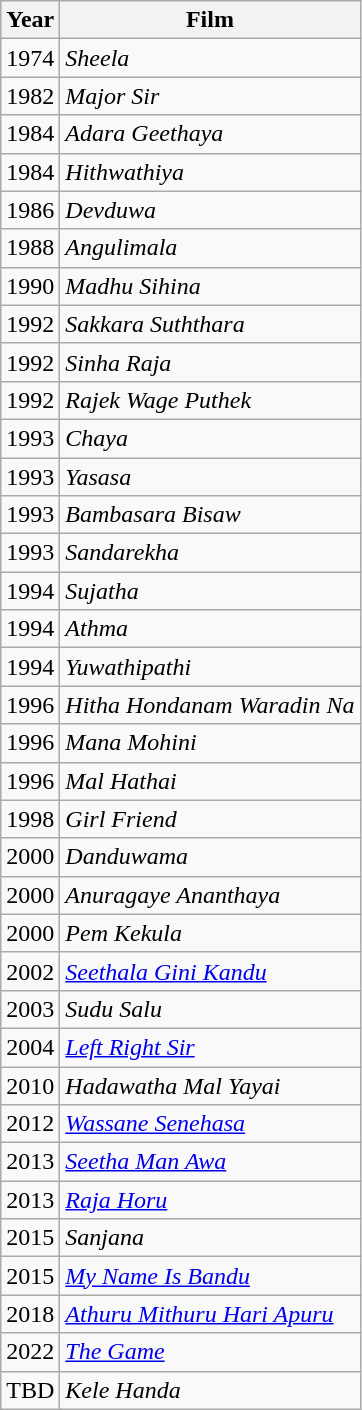<table class="wikitable">
<tr>
<th>Year</th>
<th>Film</th>
</tr>
<tr>
<td>1974</td>
<td><em>Sheela</em></td>
</tr>
<tr>
<td>1982</td>
<td><em>Major Sir</em></td>
</tr>
<tr>
<td>1984</td>
<td><em>Adara Geethaya</em></td>
</tr>
<tr>
<td>1984</td>
<td><em>Hithwathiya</em></td>
</tr>
<tr>
<td>1986</td>
<td><em>Devduwa</em></td>
</tr>
<tr>
<td>1988</td>
<td><em>Angulimala</em></td>
</tr>
<tr>
<td>1990</td>
<td><em>Madhu Sihina</em></td>
</tr>
<tr>
<td>1992</td>
<td><em>Sakkara Suththara</em></td>
</tr>
<tr>
<td>1992</td>
<td><em>Sinha Raja</em></td>
</tr>
<tr>
<td>1992</td>
<td><em>Rajek Wage Puthek</em></td>
</tr>
<tr>
<td>1993</td>
<td><em>Chaya</em></td>
</tr>
<tr>
<td>1993</td>
<td><em>Yasasa</em></td>
</tr>
<tr>
<td>1993</td>
<td><em>Bambasara Bisaw</em></td>
</tr>
<tr>
<td>1993</td>
<td><em>Sandarekha</em></td>
</tr>
<tr>
<td>1994</td>
<td><em>Sujatha</em></td>
</tr>
<tr>
<td>1994</td>
<td><em>Athma</em></td>
</tr>
<tr>
<td>1994</td>
<td><em>Yuwathipathi</em></td>
</tr>
<tr>
<td>1996</td>
<td><em>Hitha Hondanam Waradin Na</em></td>
</tr>
<tr>
<td>1996</td>
<td><em>Mana Mohini</em></td>
</tr>
<tr>
<td>1996</td>
<td><em>Mal Hathai</em></td>
</tr>
<tr>
<td>1998</td>
<td><em>Girl Friend</em></td>
</tr>
<tr>
<td>2000</td>
<td><em>Danduwama</em></td>
</tr>
<tr>
<td>2000</td>
<td><em>Anuragaye Ananthaya</em></td>
</tr>
<tr>
<td>2000</td>
<td><em>Pem Kekula</em></td>
</tr>
<tr>
<td>2002</td>
<td><em><a href='#'>Seethala Gini Kandu</a></em></td>
</tr>
<tr>
<td>2003</td>
<td><em>Sudu Salu</em></td>
</tr>
<tr>
<td>2004</td>
<td><em><a href='#'>Left Right Sir</a></em></td>
</tr>
<tr>
<td>2010</td>
<td><em>Hadawatha Mal Yayai</em></td>
</tr>
<tr>
<td>2012</td>
<td><em><a href='#'>Wassane Senehasa</a></em></td>
</tr>
<tr>
<td>2013</td>
<td><em><a href='#'>Seetha Man Awa</a></em></td>
</tr>
<tr>
<td>2013</td>
<td><em><a href='#'>Raja Horu</a></em></td>
</tr>
<tr>
<td>2015</td>
<td><em>Sanjana</em></td>
</tr>
<tr>
<td>2015</td>
<td><em><a href='#'>My Name Is Bandu</a></em></td>
</tr>
<tr>
<td>2018</td>
<td><em><a href='#'>Athuru Mithuru Hari Apuru</a></em> </td>
</tr>
<tr>
<td>2022</td>
<td><em><a href='#'>The Game</a></em></td>
</tr>
<tr>
<td>TBD</td>
<td><em>Kele Handa</em> </td>
</tr>
</table>
